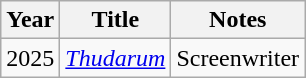<table class="wikitable">
<tr>
<th>Year</th>
<th>Title</th>
<th>Notes</th>
</tr>
<tr>
<td>2025</td>
<td><em><a href='#'>Thudarum</a></em></td>
<td>Screenwriter</td>
</tr>
</table>
